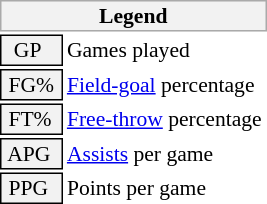<table class="toccolours" style="font-size: 90%; white-space: nowrap;">
<tr>
<th colspan="6" style="background:#f2f2f2; border:1px solid #aaa;">Legend</th>
</tr>
<tr>
<td style="background:#f2f2f2; border:1px solid black;">  GP</td>
<td>Games played</td>
</tr>
<tr>
<td style="background:#f2f2f2; border:1px solid black;"> FG% </td>
<td style="padding-right: 8px"><a href='#'>Field-goal</a> percentage</td>
</tr>
<tr>
<td style="background:#f2f2f2; border:1px solid black;"> FT% </td>
<td><a href='#'>Free-throw</a> percentage</td>
</tr>
<tr>
<td style="background:#f2f2f2; border:1px solid black;"> APG </td>
<td><a href='#'>Assists</a> per game</td>
</tr>
<tr>
<td style="background:#f2f2f2; border:1px solid black;"> PPG </td>
<td>Points per game</td>
</tr>
</table>
